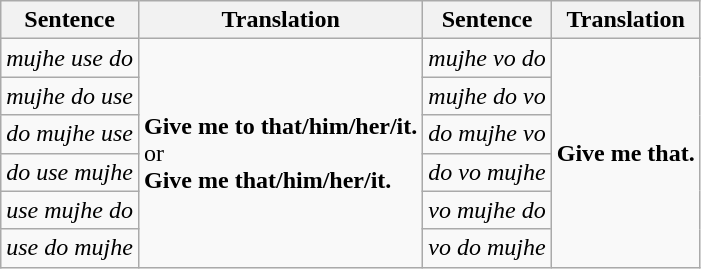<table class="wikitable">
<tr>
<th>Sentence</th>
<th>Translation</th>
<th>Sentence</th>
<th>Translation</th>
</tr>
<tr>
<td><em>mujhe use do</em></td>
<td rowspan="6"><strong>Give me to that/him/her/it.</strong><br>or<br><strong>Give me that/him/her/it.</strong></td>
<td><em>mujhe vo do</em></td>
<td rowspan="6"><strong>Give me that.</strong></td>
</tr>
<tr>
<td><em>mujhe do use</em></td>
<td><em>mujhe do vo</em></td>
</tr>
<tr>
<td><em>do mujhe use</em></td>
<td><em>do mujhe vo</em></td>
</tr>
<tr>
<td><em>do use mujhe</em></td>
<td><em>do vo mujhe</em></td>
</tr>
<tr>
<td><em>use mujhe do</em></td>
<td><em>vo mujhe do</em></td>
</tr>
<tr>
<td><em>use do mujhe</em></td>
<td><em>vo do mujhe</em></td>
</tr>
</table>
